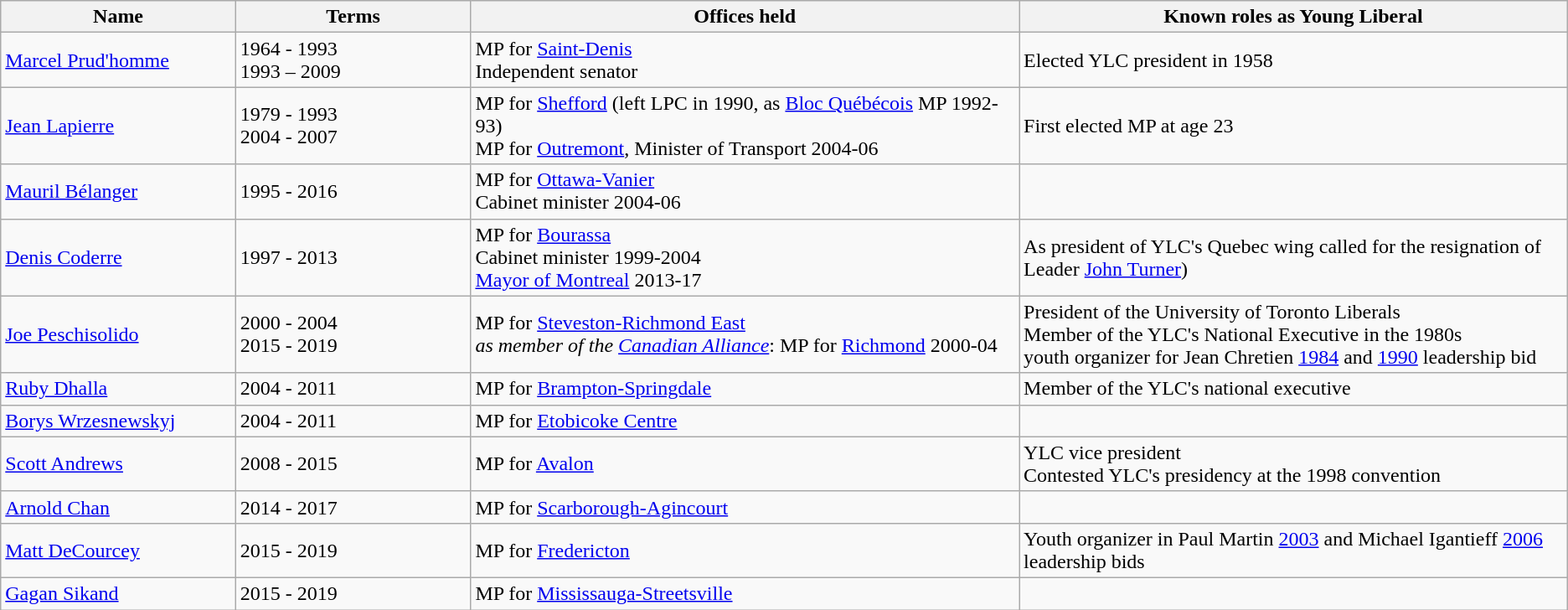<table class="wikitable sortable sticky-header">
<tr>
<th scope="col" style="width: 15%;">Name</th>
<th scope="col" style="width: 15%;">Terms</th>
<th scope="col" style="width: 35%;" class="unsortable">Offices held</th>
<th scope="col" style="width: 35%;" class="unsortable">Known roles as Young Liberal</th>
</tr>
<tr>
<td><a href='#'>Marcel Prud'homme</a></td>
<td>1964 - 1993<br>1993 – 2009 </td>
<td>MP for <a href='#'>Saint-Denis</a> <br>Independent senator</td>
<td>Elected YLC president in 1958</td>
</tr>
<tr>
<td><a href='#'>Jean Lapierre</a></td>
<td>1979 - 1993 <br> 2004 - 2007 </td>
<td>MP for <a href='#'>Shefford</a> (left LPC in 1990, as <a href='#'>Bloc Québécois</a> MP 1992-93)<br> MP for <a href='#'>Outremont</a>, Minister of Transport 2004-06</td>
<td>First elected MP at age 23</td>
</tr>
<tr>
<td><a href='#'>Mauril Bélanger</a></td>
<td>1995 - 2016 </td>
<td>MP for <a href='#'>Ottawa-Vanier</a> <br> Cabinet minister 2004-06</td>
<td></td>
</tr>
<tr>
<td><a href='#'>Denis Coderre</a></td>
<td>1997 - 2013 </td>
<td>MP for <a href='#'>Bourassa</a> <br>Cabinet minister 1999-2004<br><a href='#'>Mayor of Montreal</a> 2013-17</td>
<td>As president of YLC's Quebec wing called for the resignation of Leader <a href='#'>John Turner</a>)</td>
</tr>
<tr>
<td><a href='#'>Joe Peschisolido</a></td>
<td>2000 - 2004<br>2015 - 2019 </td>
<td>MP for <a href='#'>Steveston-Richmond East</a> <br> <em>as member of the <a href='#'>Canadian Alliance</a></em>: MP for <a href='#'>Richmond</a> 2000-04</td>
<td>President of the University of Toronto Liberals<br>Member of the YLC's National Executive in the 1980s<br>youth organizer for Jean Chretien <a href='#'>1984</a> and <a href='#'>1990</a> leadership bid</td>
</tr>
<tr>
<td><a href='#'>Ruby Dhalla</a></td>
<td>2004 - 2011 </td>
<td>MP for <a href='#'>Brampton-Springdale</a></td>
<td>Member of the YLC's national executive</td>
</tr>
<tr>
<td><a href='#'>Borys Wrzesnewskyj</a></td>
<td>2004 - 2011 </td>
<td>MP for <a href='#'>Etobicoke Centre</a></td>
</tr>
<tr>
<td><a href='#'>Scott Andrews</a></td>
<td>2008 - 2015 </td>
<td>MP for <a href='#'>Avalon</a></td>
<td>YLC vice president<br>Contested YLC's presidency at the 1998 convention</td>
</tr>
<tr>
<td><a href='#'>Arnold Chan</a></td>
<td>2014 - 2017 </td>
<td>MP for <a href='#'>Scarborough-Agincourt</a></td>
<td></td>
</tr>
<tr>
<td><a href='#'>Matt DeCourcey</a></td>
<td>2015 - 2019 </td>
<td>MP for <a href='#'>Fredericton</a></td>
<td>Youth organizer in Paul Martin <a href='#'>2003</a> and Michael Igantieff <a href='#'>2006</a> leadership bids</td>
</tr>
<tr>
<td><a href='#'>Gagan Sikand</a></td>
<td>2015 - 2019 </td>
<td>MP for <a href='#'>Mississauga-Streetsville</a></td>
</tr>
</table>
